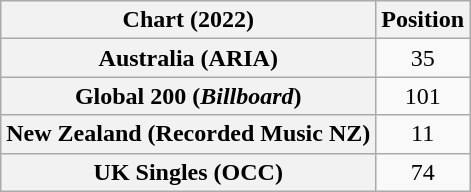<table class="wikitable sortable plainrowheaders" style="text-align:center">
<tr>
<th scope="col">Chart (2022)</th>
<th scope="col">Position</th>
</tr>
<tr>
<th scope="row">Australia (ARIA)</th>
<td>35</td>
</tr>
<tr>
<th scope="row">Global 200 (<em>Billboard</em>)</th>
<td>101</td>
</tr>
<tr>
<th scope="row">New Zealand (Recorded Music NZ)</th>
<td>11</td>
</tr>
<tr>
<th scope="row">UK Singles (OCC)</th>
<td>74</td>
</tr>
</table>
